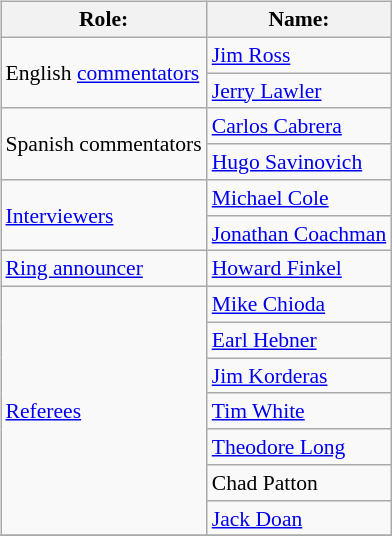<table class=wikitable style="font-size:90%; margin: 0.5em 0 0.5em 1em; float: right; clear: right;">
<tr>
<th>Role:</th>
<th>Name:</th>
</tr>
<tr>
<td rowspan="2">English <a href='#'>commentators</a></td>
<td><a href='#'>Jim Ross</a></td>
</tr>
<tr>
<td><a href='#'>Jerry Lawler</a></td>
</tr>
<tr>
<td rowspan="2">Spanish commentators</td>
<td><a href='#'>Carlos Cabrera</a></td>
</tr>
<tr>
<td><a href='#'>Hugo Savinovich</a></td>
</tr>
<tr>
<td rowspan="2"><a href='#'>Interviewers</a></td>
<td><a href='#'>Michael Cole</a></td>
</tr>
<tr>
<td><a href='#'>Jonathan Coachman</a></td>
</tr>
<tr>
<td><a href='#'>Ring announcer</a></td>
<td><a href='#'>Howard Finkel</a></td>
</tr>
<tr>
<td rowspan="7"><a href='#'>Referees</a></td>
<td><a href='#'>Mike Chioda</a></td>
</tr>
<tr>
<td><a href='#'>Earl Hebner</a></td>
</tr>
<tr>
<td><a href='#'>Jim Korderas</a></td>
</tr>
<tr>
<td><a href='#'>Tim White</a></td>
</tr>
<tr>
<td><a href='#'>Theodore Long</a></td>
</tr>
<tr>
<td>Chad Patton</td>
</tr>
<tr>
<td><a href='#'>Jack Doan</a></td>
</tr>
<tr>
</tr>
</table>
